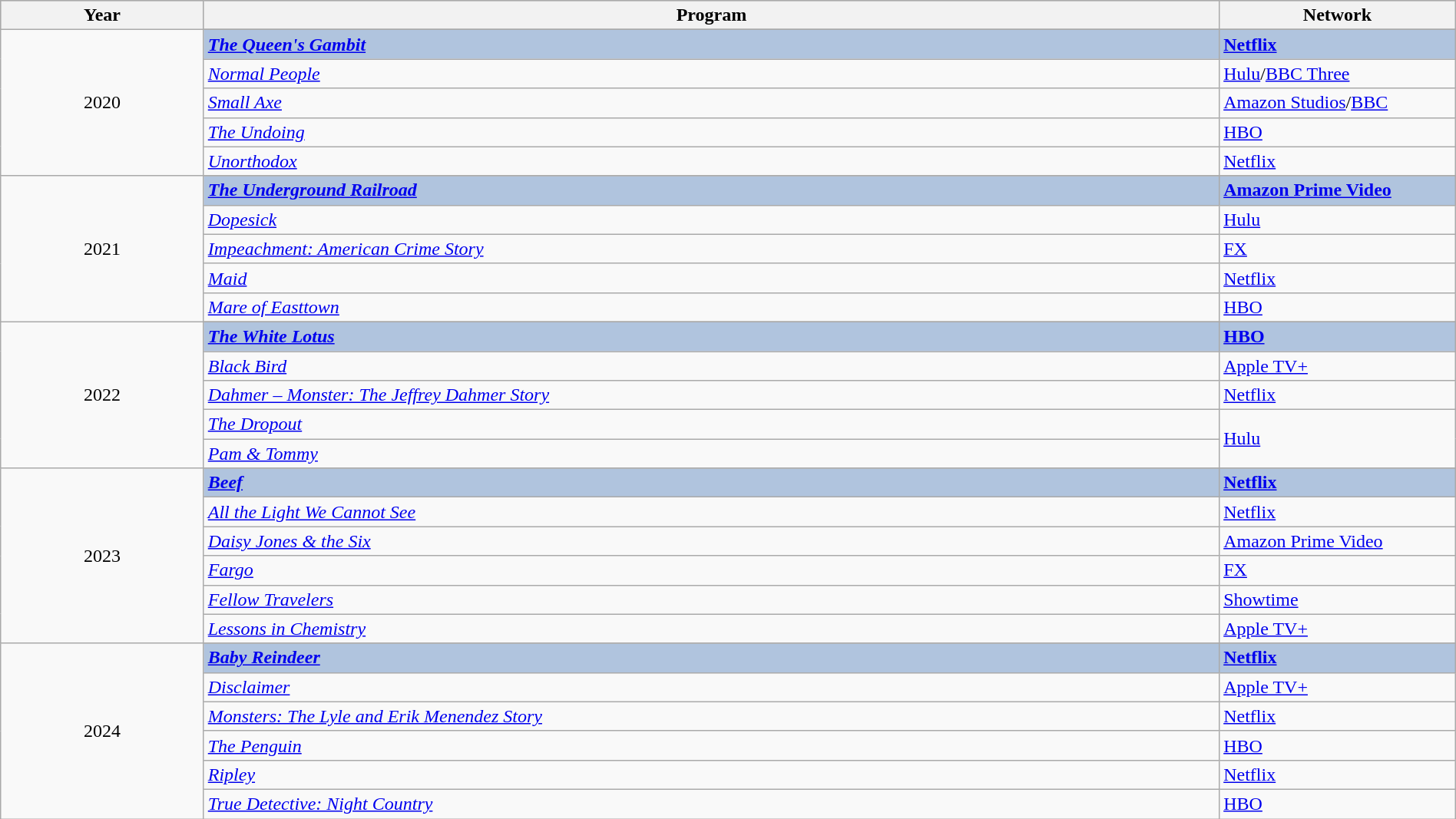<table class="wikitable" style="width:100%">
<tr bgcolor="#bebebe">
<th width="5%">Year</th>
<th width="25%">Program</th>
<th width="5%">Network</th>
</tr>
<tr>
<td rowspan="6" style="text-align:center">2020</td>
</tr>
<tr style="background:#B0C4DE;">
<td><strong><em><a href='#'>The Queen's Gambit</a></em></strong></td>
<td><strong><a href='#'>Netflix</a></strong></td>
</tr>
<tr>
<td><em><a href='#'>Normal People</a></em></td>
<td><a href='#'>Hulu</a>/<a href='#'>BBC Three</a></td>
</tr>
<tr>
<td><em><a href='#'>Small Axe</a></em></td>
<td><a href='#'>Amazon Studios</a>/<a href='#'>BBC</a></td>
</tr>
<tr>
<td><em><a href='#'>The Undoing</a></em></td>
<td><a href='#'>HBO</a></td>
</tr>
<tr>
<td><em><a href='#'>Unorthodox</a></em></td>
<td><a href='#'>Netflix</a></td>
</tr>
<tr>
<td rowspan="6" style="text-align:center">2021</td>
</tr>
<tr style="background:#B0C4DE;">
<td><strong><em><a href='#'>The Underground Railroad</a></em></strong></td>
<td><strong><a href='#'>Amazon Prime Video</a></strong></td>
</tr>
<tr>
<td><em><a href='#'>Dopesick</a></em></td>
<td><a href='#'>Hulu</a></td>
</tr>
<tr>
<td><em><a href='#'>Impeachment: American Crime Story</a></em></td>
<td><a href='#'>FX</a></td>
</tr>
<tr>
<td><em><a href='#'>Maid</a></em></td>
<td><a href='#'>Netflix</a></td>
</tr>
<tr>
<td><em><a href='#'>Mare of Easttown</a></em></td>
<td><a href='#'>HBO</a></td>
</tr>
<tr>
<td rowspan="6" style="text-align:center">2022</td>
</tr>
<tr style="background:#B0C4DE;">
<td><strong><em><a href='#'>The White Lotus</a></em></strong></td>
<td><strong><a href='#'>HBO</a></strong></td>
</tr>
<tr>
<td><em><a href='#'>Black Bird</a></em></td>
<td><a href='#'>Apple TV+</a></td>
</tr>
<tr>
<td><em><a href='#'>Dahmer – Monster: The Jeffrey Dahmer Story</a></em></td>
<td><a href='#'>Netflix</a></td>
</tr>
<tr>
<td><em><a href='#'>The Dropout</a></em></td>
<td rowspan="2"><a href='#'>Hulu</a></td>
</tr>
<tr>
<td><em><a href='#'>Pam & Tommy</a></em></td>
</tr>
<tr>
<td rowspan="7" style="text-align:center">2023</td>
</tr>
<tr style="background:#B0C4DE;">
<td><strong><em><a href='#'>Beef</a></em></strong></td>
<td><strong><a href='#'>Netflix</a></strong></td>
</tr>
<tr>
<td><em><a href='#'>All the Light We Cannot See</a></em></td>
<td><a href='#'>Netflix</a></td>
</tr>
<tr>
<td><em><a href='#'>Daisy Jones & the Six</a></em></td>
<td><a href='#'>Amazon Prime Video</a></td>
</tr>
<tr>
<td><em><a href='#'>Fargo</a></em></td>
<td><a href='#'>FX</a></td>
</tr>
<tr>
<td><em><a href='#'>Fellow Travelers</a></em></td>
<td><a href='#'>Showtime</a></td>
</tr>
<tr>
<td><em><a href='#'>Lessons in Chemistry</a></em></td>
<td><a href='#'>Apple TV+</a></td>
</tr>
<tr>
<td rowspan="7" style="text-align:center">2024</td>
</tr>
<tr style="background:#B0C4DE;">
<td><strong><em><a href='#'>Baby Reindeer</a></em></strong></td>
<td><strong><a href='#'>Netflix</a></strong></td>
</tr>
<tr>
<td><em><a href='#'>Disclaimer</a></em></td>
<td><a href='#'>Apple TV+</a></td>
</tr>
<tr>
<td><em><a href='#'>Monsters: The Lyle and Erik Menendez Story</a></em></td>
<td><a href='#'>Netflix</a></td>
</tr>
<tr>
<td><em><a href='#'>The Penguin</a></em></td>
<td><a href='#'>HBO</a></td>
</tr>
<tr>
<td><em><a href='#'>Ripley</a></em></td>
<td><a href='#'>Netflix</a></td>
</tr>
<tr>
<td><em><a href='#'>True Detective: Night Country</a></em></td>
<td><a href='#'>HBO</a></td>
</tr>
</table>
